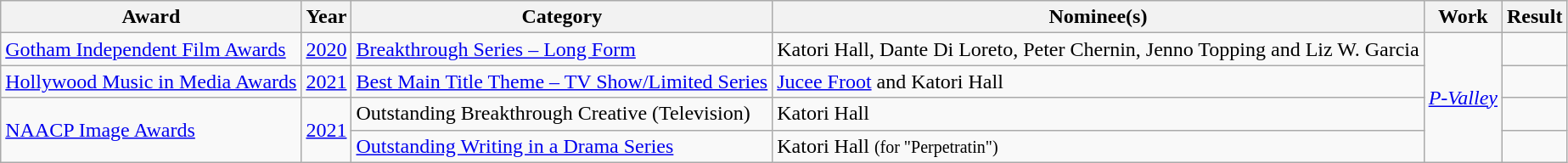<table class="wikitable">
<tr>
<th>Award</th>
<th>Year</th>
<th>Category</th>
<th>Nominee(s)</th>
<th>Work</th>
<th>Result</th>
</tr>
<tr>
<td><a href='#'>Gotham Independent Film Awards</a></td>
<td><a href='#'>2020</a></td>
<td><a href='#'>Breakthrough Series – Long Form</a></td>
<td>Katori Hall, Dante Di Loreto, Peter Chernin, Jenno Topping and Liz W. Garcia</td>
<td rowspan="4"><em><a href='#'>P-Valley</a></em></td>
<td></td>
</tr>
<tr>
<td><a href='#'>Hollywood Music in Media Awards</a></td>
<td><a href='#'>2021</a></td>
<td><a href='#'>Best Main Title Theme – TV Show/Limited Series</a></td>
<td><a href='#'>Jucee Froot</a> and Katori Hall</td>
<td></td>
</tr>
<tr>
<td rowspan="2"><a href='#'>NAACP Image Awards</a></td>
<td rowspan="2"><a href='#'>2021</a></td>
<td>Outstanding Breakthrough Creative (Television)</td>
<td>Katori Hall</td>
<td></td>
</tr>
<tr>
<td><a href='#'>Outstanding Writing in a Drama Series</a></td>
<td>Katori Hall <small>(for "Perpetratin")</small></td>
<td></td>
</tr>
</table>
